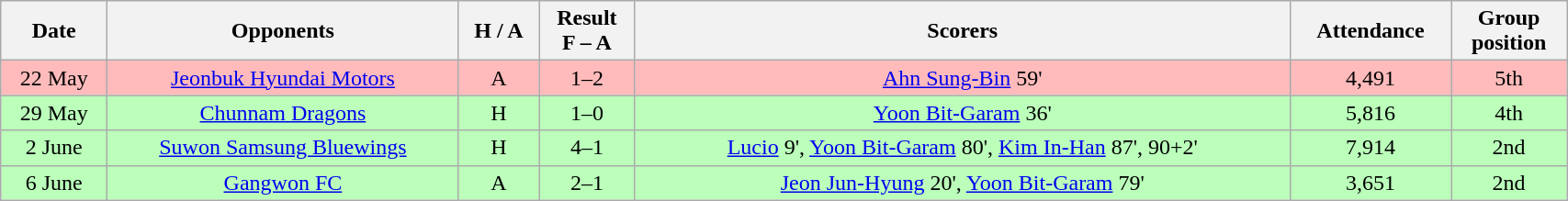<table class="wikitable" style="text-align:center; width:90%;">
<tr>
<th>Date</th>
<th>Opponents</th>
<th>H / A</th>
<th>Result<br>F – A</th>
<th>Scorers</th>
<th>Attendance</th>
<th>Group<br>position</th>
</tr>
<tr style="background:#fbb;">
<td>22 May</td>
<td><a href='#'>Jeonbuk Hyundai Motors</a></td>
<td>A</td>
<td>1–2</td>
<td><a href='#'>Ahn Sung-Bin</a> 59'</td>
<td>4,491</td>
<td>5th</td>
</tr>
<tr style="background:#bfb;">
<td>29 May</td>
<td><a href='#'>Chunnam Dragons</a></td>
<td>H</td>
<td>1–0</td>
<td><a href='#'>Yoon Bit-Garam</a> 36'</td>
<td>5,816</td>
<td>4th</td>
</tr>
<tr style="background:#bfb;">
<td>2 June</td>
<td><a href='#'>Suwon Samsung Bluewings</a></td>
<td>H</td>
<td>4–1</td>
<td><a href='#'>Lucio</a> 9', <a href='#'>Yoon Bit-Garam</a> 80', <a href='#'>Kim In-Han</a> 87', 90+2'</td>
<td>7,914</td>
<td>2nd</td>
</tr>
<tr style="background:#bfb;">
<td>6 June</td>
<td><a href='#'>Gangwon FC</a></td>
<td>A</td>
<td>2–1</td>
<td><a href='#'>Jeon Jun-Hyung</a> 20', <a href='#'>Yoon Bit-Garam</a> 79'</td>
<td>3,651</td>
<td>2nd</td>
</tr>
</table>
